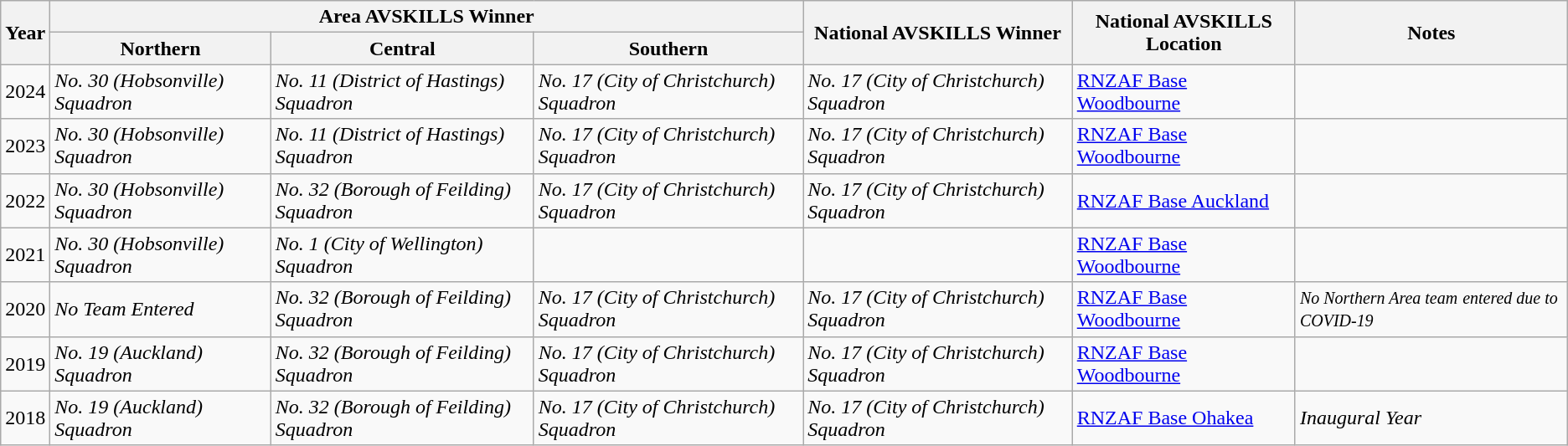<table class="wikitable">
<tr>
<th rowspan="2">Year</th>
<th colspan="3">Area AVSKILLS Winner</th>
<th rowspan="2">National AVSKILLS Winner</th>
<th rowspan="2">National AVSKILLS Location</th>
<th rowspan="2">Notes</th>
</tr>
<tr>
<th>Northern</th>
<th>Central</th>
<th>Southern</th>
</tr>
<tr>
<td>2024</td>
<td><em>No. 30 (Hobsonville) Squadron</em></td>
<td><em>No. 11 (District of Hastings) Squadron</em></td>
<td><em>No. 17 (City of Christchurch) Squadron</em></td>
<td><em>No. 17 (City of Christchurch) Squadron</em></td>
<td><a href='#'>RNZAF Base Woodbourne</a></td>
<td></td>
</tr>
<tr>
<td>2023</td>
<td><em>No. 30 (Hobsonville) Squadron</em></td>
<td><em>No. 11 (District of Hastings) Squadron</em></td>
<td><em>No. 17 (City of Christchurch) Squadron</em></td>
<td><em>No. 17 (City of Christchurch) Squadron</em></td>
<td><a href='#'>RNZAF Base Woodbourne</a></td>
<td></td>
</tr>
<tr>
<td>2022</td>
<td><em>No. 30 (Hobsonville) Squadron</em></td>
<td><em>No. 32 (Borough of Feilding) Squadron</em></td>
<td><em>No. 17 (City of Christchurch) Squadron</em></td>
<td><em>No. 17 (City of Christchurch) Squadron</em></td>
<td><a href='#'>RNZAF Base Auckland</a></td>
<td></td>
</tr>
<tr>
<td>2021</td>
<td><em>No. 30 (Hobsonville) Squadron</em></td>
<td><em>No. 1 (City of Wellington) Squadron</em></td>
<td></td>
<td></td>
<td><a href='#'>RNZAF Base Woodbourne</a></td>
<td></td>
</tr>
<tr>
<td>2020</td>
<td><em>No Team Entered</em></td>
<td><em>No. 32 (Borough of Feilding) Squadron</em></td>
<td><em>No. 17 (City of Christchurch) Squadron</em></td>
<td><em>No. 17 (City of Christchurch) Squadron</em></td>
<td><a href='#'>RNZAF Base Woodbourne</a></td>
<td><small><em>No Northern Area team</em></small> <small><em>entered due to COVID-19</em></small></td>
</tr>
<tr>
<td>2019</td>
<td><em>No. 19 (Auckland) Squadron</em></td>
<td><em>No. 32 (Borough of Feilding) Squadron</em></td>
<td><em>No. 17 (City of Christchurch) Squadron</em></td>
<td><em>No. 17 (City of Christchurch) Squadron</em></td>
<td><a href='#'>RNZAF Base Woodbourne</a></td>
<td></td>
</tr>
<tr>
<td>2018</td>
<td><em>No. 19 (Auckland) Squadron</em></td>
<td><em>No. 32 (Borough of Feilding) Squadron</em></td>
<td><em>No. 17 (City of Christchurch) Squadron</em></td>
<td><em>No. 17 (City of Christchurch) Squadron</em></td>
<td><a href='#'>RNZAF Base Ohakea</a></td>
<td><em>Inaugural Year</em></td>
</tr>
</table>
